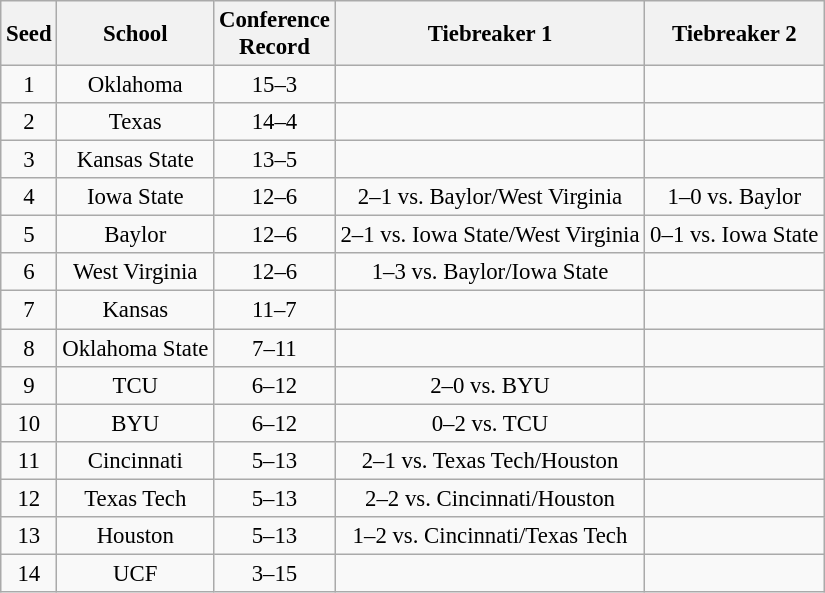<table class="wikitable" style="white-space:nowrap; font-size:95%; text-align:center">
<tr>
<th>Seed</th>
<th>School</th>
<th>Conference<br>Record</th>
<th>Tiebreaker 1</th>
<th>Tiebreaker 2</th>
</tr>
<tr>
<td>1</td>
<td>Oklahoma</td>
<td>15–3</td>
<td></td>
<td></td>
</tr>
<tr>
<td>2</td>
<td>Texas</td>
<td>14–4</td>
<td></td>
<td></td>
</tr>
<tr>
<td>3</td>
<td>Kansas State</td>
<td>13–5</td>
<td></td>
<td></td>
</tr>
<tr>
<td>4</td>
<td>Iowa State</td>
<td>12–6</td>
<td>2–1 vs. Baylor/West Virginia</td>
<td>1–0 vs. Baylor</td>
</tr>
<tr>
<td>5</td>
<td>Baylor</td>
<td>12–6</td>
<td>2–1 vs. Iowa State/West Virginia</td>
<td>0–1 vs. Iowa State</td>
</tr>
<tr>
<td>6</td>
<td>West Virginia</td>
<td>12–6</td>
<td>1–3 vs. Baylor/Iowa State</td>
<td></td>
</tr>
<tr>
<td>7</td>
<td>Kansas</td>
<td>11–7</td>
<td></td>
<td></td>
</tr>
<tr>
<td>8</td>
<td>Oklahoma State</td>
<td>7–11</td>
<td></td>
<td></td>
</tr>
<tr>
<td>9</td>
<td>TCU</td>
<td>6–12</td>
<td>2–0 vs. BYU</td>
<td></td>
</tr>
<tr>
<td>10</td>
<td>BYU</td>
<td>6–12</td>
<td>0–2 vs. TCU</td>
<td></td>
</tr>
<tr>
<td>11</td>
<td>Cincinnati</td>
<td>5–13</td>
<td>2–1 vs. Texas Tech/Houston</td>
<td></td>
</tr>
<tr>
<td>12</td>
<td>Texas Tech</td>
<td>5–13</td>
<td>2–2 vs. Cincinnati/Houston</td>
<td></td>
</tr>
<tr>
<td>13</td>
<td>Houston</td>
<td>5–13</td>
<td>1–2 vs. Cincinnati/Texas Tech</td>
<td></td>
</tr>
<tr>
<td>14</td>
<td>UCF</td>
<td>3–15</td>
<td></td>
<td></td>
</tr>
</table>
